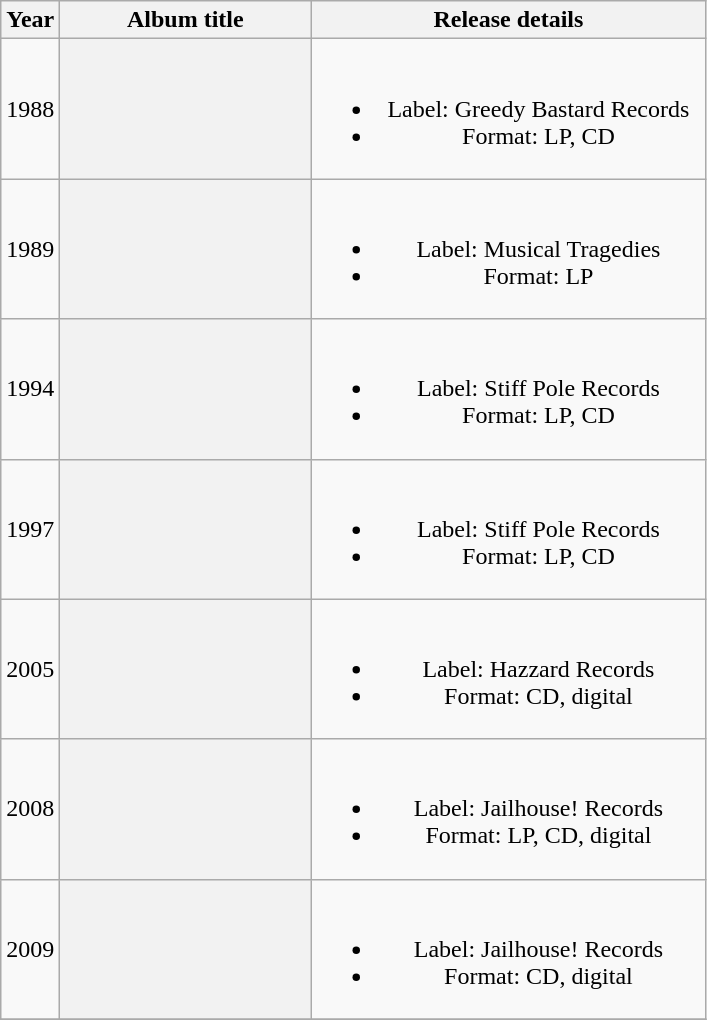<table class="wikitable plainrowheaders" style="text-align:center;">
<tr>
<th>Year</th>
<th scope="col" rowspan="1" style="width:10em;">Album title</th>
<th scope="col" rowspan="1" style="width:16em;">Release details</th>
</tr>
<tr>
<td>1988</td>
<th></th>
<td><br><ul><li>Label: Greedy Bastard Records</li><li>Format: LP, CD</li></ul></td>
</tr>
<tr>
<td>1989</td>
<th></th>
<td><br><ul><li>Label: Musical Tragedies</li><li>Format: LP</li></ul></td>
</tr>
<tr>
<td>1994</td>
<th></th>
<td><br><ul><li>Label: Stiff Pole Records</li><li>Format: LP, CD</li></ul></td>
</tr>
<tr>
<td>1997</td>
<th></th>
<td><br><ul><li>Label: Stiff Pole Records</li><li>Format: LP, CD</li></ul></td>
</tr>
<tr>
<td>2005</td>
<th></th>
<td><br><ul><li>Label: Hazzard Records</li><li>Format: CD, digital</li></ul></td>
</tr>
<tr>
<td>2008</td>
<th></th>
<td><br><ul><li>Label: Jailhouse! Records</li><li>Format: LP, CD, digital</li></ul></td>
</tr>
<tr>
<td>2009</td>
<th></th>
<td><br><ul><li>Label: Jailhouse! Records</li><li>Format: CD, digital</li></ul></td>
</tr>
<tr>
</tr>
</table>
